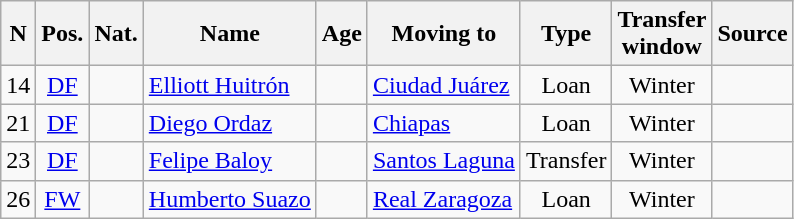<table class="wikitable sortable" style="text-align:center">
<tr>
<th>N</th>
<th>Pos.</th>
<th>Nat.</th>
<th>Name</th>
<th>Age</th>
<th>Moving to</th>
<th>Type</th>
<th>Transfer<br>window</th>
<th>Source</th>
</tr>
<tr>
<td>14</td>
<td><a href='#'>DF</a></td>
<td></td>
<td align=left><a href='#'>Elliott Huitrón</a></td>
<td></td>
<td align=left><a href='#'>Ciudad Juárez</a></td>
<td>Loan</td>
<td>Winter</td>
<td></td>
</tr>
<tr>
<td>21</td>
<td><a href='#'>DF</a></td>
<td></td>
<td align=left><a href='#'>Diego Ordaz</a></td>
<td></td>
<td align=left><a href='#'>Chiapas</a></td>
<td>Loan</td>
<td>Winter</td>
<td></td>
</tr>
<tr>
<td>23</td>
<td><a href='#'>DF</a></td>
<td></td>
<td align=left><a href='#'>Felipe Baloy</a></td>
<td></td>
<td align=left><a href='#'>Santos Laguna</a></td>
<td>Transfer</td>
<td>Winter</td>
<td></td>
</tr>
<tr>
<td>26</td>
<td><a href='#'>FW</a></td>
<td></td>
<td align=left><a href='#'>Humberto Suazo</a></td>
<td></td>
<td align=left> <a href='#'>Real Zaragoza</a></td>
<td>Loan</td>
<td>Winter</td>
<td></td>
</tr>
</table>
